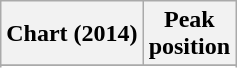<table class="wikitable sortable plainrowheaders" style="text-align:center;">
<tr>
<th align="left">Chart (2014)</th>
<th align="left">Peak<br>position</th>
</tr>
<tr>
</tr>
<tr>
</tr>
</table>
